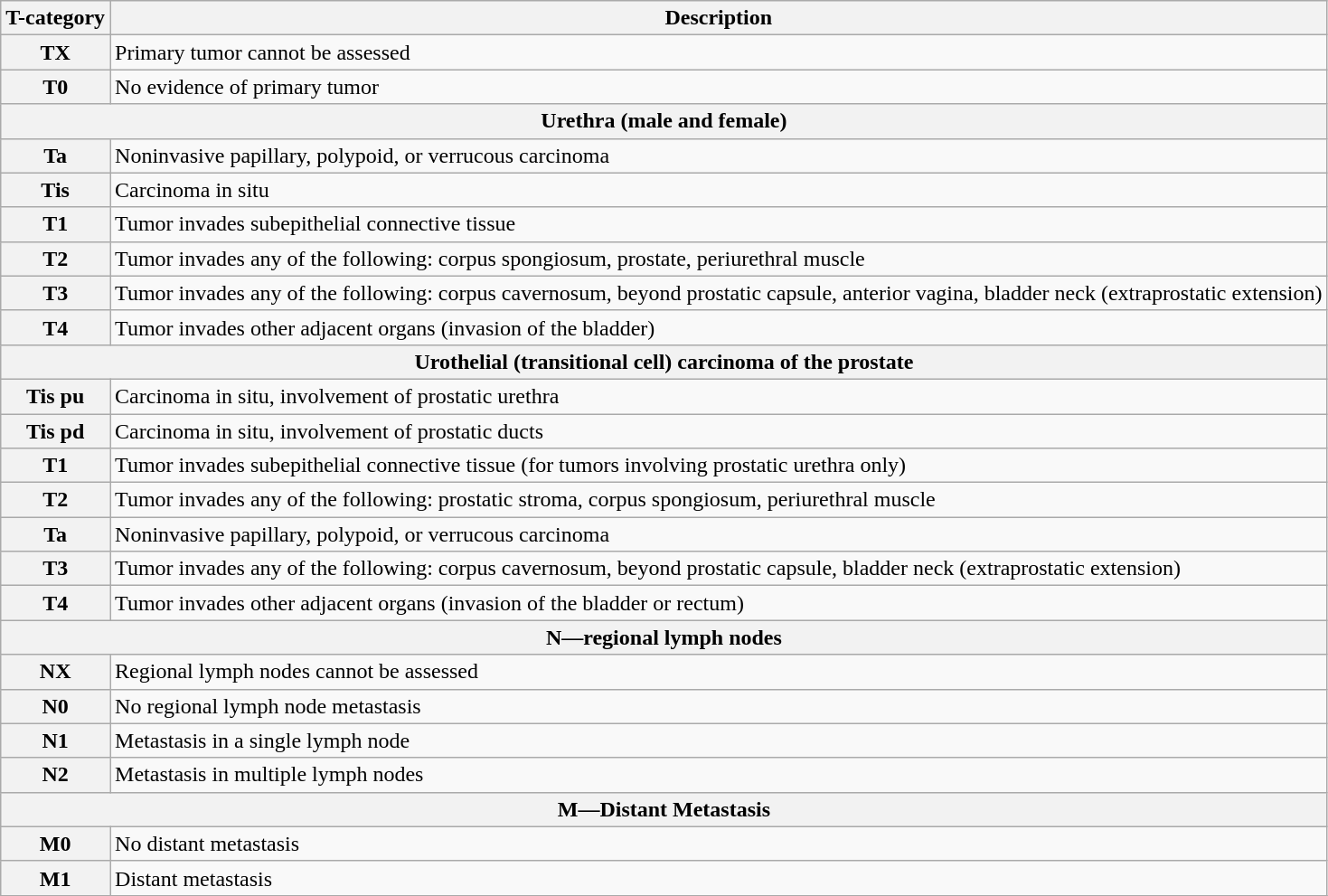<table class="wikitable">
<tr>
<th>T-category</th>
<th>Description</th>
</tr>
<tr>
<th>TX</th>
<td colspan=1>Primary tumor cannot be assessed</td>
</tr>
<tr>
<th>T0</th>
<td colspan=1>No evidence of primary tumor</td>
</tr>
<tr>
<th colspan=2>Urethra (male and female)</th>
</tr>
<tr>
<th>Ta</th>
<td colspan=1>Noninvasive papillary, polypoid, or verrucous carcinoma</td>
</tr>
<tr>
<th>Tis</th>
<td colspan=1>Carcinoma in situ</td>
</tr>
<tr>
<th>T1</th>
<td colspan=1>Tumor invades subepithelial connective tissue</td>
</tr>
<tr>
<th>T2</th>
<td colspan=1>Tumor invades any of the following: corpus spongiosum, prostate, periurethral muscle</td>
</tr>
<tr>
<th>T3</th>
<td colspan=1>Tumor invades any of the following: corpus cavernosum, beyond prostatic capsule, anterior vagina, bladder neck (extraprostatic extension)</td>
</tr>
<tr>
<th>T4</th>
<td colspan=1>Tumor invades other adjacent organs (invasion of the bladder)</td>
</tr>
<tr>
<th colspan=2>Urothelial (transitional cell) carcinoma of the prostate</th>
</tr>
<tr>
<th>Tis pu</th>
<td colspan=1>Carcinoma in situ, involvement of prostatic urethra</td>
</tr>
<tr>
<th>Tis pd</th>
<td colspan=1>Carcinoma in situ, involvement of prostatic ducts</td>
</tr>
<tr>
<th>T1</th>
<td colspan=1>Tumor invades subepithelial connective tissue (for tumors involving prostatic urethra only)</td>
</tr>
<tr>
<th>T2</th>
<td colspan=1>Tumor invades any of the following: prostatic stroma, corpus spongiosum, periurethral muscle</td>
</tr>
<tr>
<th>Ta</th>
<td colspan=1>Noninvasive papillary, polypoid, or verrucous carcinoma</td>
</tr>
<tr>
<th>T3</th>
<td colspan=1>Tumor invades any of the following: corpus cavernosum, beyond prostatic capsule, bladder neck (extraprostatic extension)</td>
</tr>
<tr>
<th>T4</th>
<td colspan=1>Tumor invades other adjacent organs (invasion of the bladder or rectum)</td>
</tr>
<tr>
<th colspan=2>N—regional lymph nodes</th>
</tr>
<tr>
<th>NX</th>
<td colspan=1>Regional lymph nodes cannot be assessed</td>
</tr>
<tr>
<th>N0</th>
<td colspan=1>No regional lymph node metastasis</td>
</tr>
<tr>
<th>N1</th>
<td colspan=1>Metastasis in a single lymph node</td>
</tr>
<tr>
<th>N2</th>
<td colspan=1>Metastasis in multiple lymph nodes</td>
</tr>
<tr>
<th colspan=2>M—Distant Metastasis</th>
</tr>
<tr>
<th>M0</th>
<td colspan=1>No distant metastasis</td>
</tr>
<tr>
<th>M1</th>
<td colspan=1>Distant metastasis</td>
</tr>
<tr>
</tr>
</table>
